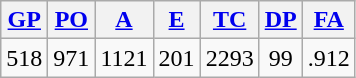<table class="wikitable">
<tr>
<th><a href='#'>GP</a></th>
<th><a href='#'>PO</a></th>
<th><a href='#'>A</a></th>
<th><a href='#'>E</a></th>
<th><a href='#'>TC</a></th>
<th><a href='#'>DP</a></th>
<th><a href='#'>FA</a></th>
</tr>
<tr align=center>
<td>518</td>
<td>971</td>
<td>1121</td>
<td>201</td>
<td>2293</td>
<td>99</td>
<td>.912</td>
</tr>
</table>
